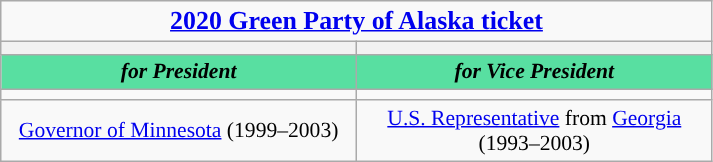<table class="wikitable" style="font-size:90%; text-align:center;">
<tr>
<td colspan=2><big><strong><a href='#'>2020 Green Party of Alaska ticket</a></strong></big></td>
</tr>
<tr>
<th style="font-size:135%; background:"></th>
<th style="font-size:135%; background:"></th>
</tr>
<tr style="color:#000; font-size:100%; background:#58DFA1">
<td><strong><em>for President</em></strong></td>
<td><strong><em>for Vice President</em></strong></td>
</tr>
<tr>
<td></td>
<td></td>
</tr>
<tr>
<td style=width:16em><a href='#'>Governor of Minnesota</a> (1999–2003)</td>
<td style=width:16em><a href='#'>U.S. Representative</a> from <a href='#'>Georgia</a> (1993–2003)</td>
</tr>
</table>
